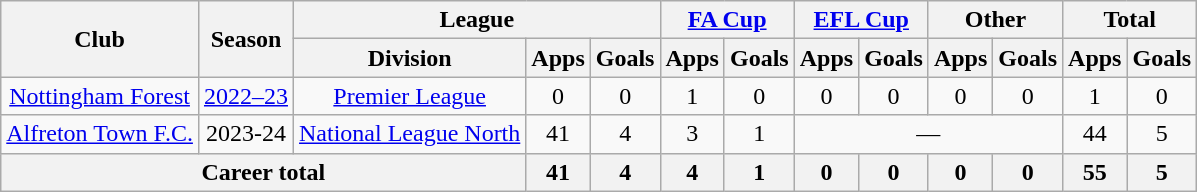<table class=wikitable style=text-align:center>
<tr>
<th rowspan=2>Club</th>
<th rowspan=2>Season</th>
<th colspan=3>League</th>
<th colspan=2><a href='#'>FA Cup</a></th>
<th colspan=2><a href='#'>EFL Cup</a></th>
<th colspan=2>Other</th>
<th colspan=2>Total</th>
</tr>
<tr>
<th>Division</th>
<th>Apps</th>
<th>Goals</th>
<th>Apps</th>
<th>Goals</th>
<th>Apps</th>
<th>Goals</th>
<th>Apps</th>
<th>Goals</th>
<th>Apps</th>
<th>Goals</th>
</tr>
<tr>
<td><a href='#'>Nottingham Forest</a></td>
<td><a href='#'>2022–23</a></td>
<td><a href='#'>Premier League</a></td>
<td>0</td>
<td>0</td>
<td>1</td>
<td>0</td>
<td>0</td>
<td>0</td>
<td>0</td>
<td>0</td>
<td>1</td>
<td>0</td>
</tr>
<tr>
<td><a href='#'>Alfreton Town F.C.</a></td>
<td>2023-24</td>
<td><a href='#'>National League North</a></td>
<td>41</td>
<td>4</td>
<td>3</td>
<td>1</td>
<td colspan="4">—</td>
<td>44</td>
<td>5</td>
</tr>
<tr>
<th colspan="3">Career total</th>
<th>41</th>
<th>4</th>
<th>4</th>
<th>1</th>
<th>0</th>
<th>0</th>
<th>0</th>
<th>0</th>
<th>55</th>
<th>5</th>
</tr>
</table>
